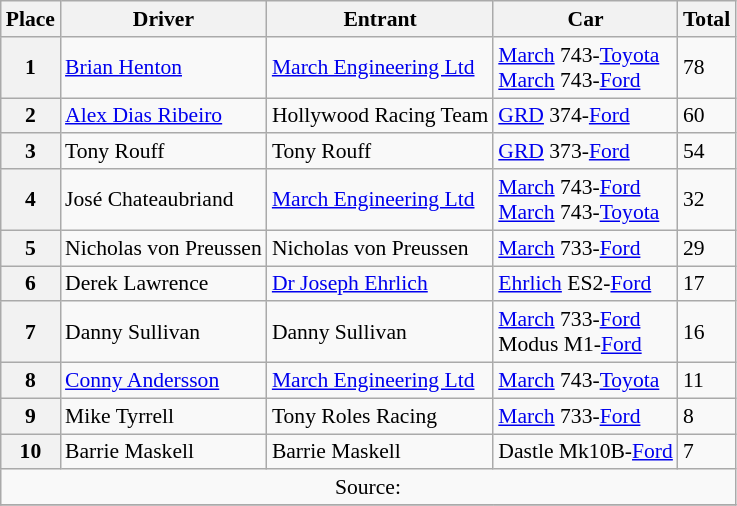<table class="wikitable" style="font-size: 90%;">
<tr>
<th>Place</th>
<th>Driver</th>
<th>Entrant</th>
<th>Car</th>
<th>Total</th>
</tr>
<tr>
<th>1</th>
<td> <a href='#'>Brian Henton</a></td>
<td><a href='#'>March Engineering Ltd</a></td>
<td><a href='#'>March</a> 743-<a href='#'>Toyota</a><br><a href='#'>March</a> 743-<a href='#'>Ford</a></td>
<td>78</td>
</tr>
<tr>
<th>2</th>
<td> <a href='#'>Alex Dias Ribeiro</a></td>
<td>Hollywood Racing Team</td>
<td><a href='#'>GRD</a> 374-<a href='#'>Ford</a></td>
<td>60</td>
</tr>
<tr>
<th>3</th>
<td> Tony Rouff</td>
<td>Tony Rouff</td>
<td><a href='#'>GRD</a> 373-<a href='#'>Ford</a></td>
<td>54</td>
</tr>
<tr>
<th>4</th>
<td> José Chateaubriand</td>
<td><a href='#'>March Engineering Ltd</a></td>
<td><a href='#'>March</a> 743-<a href='#'>Ford</a><br><a href='#'>March</a> 743-<a href='#'>Toyota</a></td>
<td>32</td>
</tr>
<tr>
<th>5</th>
<td> Nicholas von Preussen</td>
<td>Nicholas von Preussen</td>
<td><a href='#'>March</a> 733-<a href='#'>Ford</a></td>
<td>29</td>
</tr>
<tr>
<th>6</th>
<td> Derek Lawrence</td>
<td><a href='#'>Dr Joseph Ehrlich</a></td>
<td><a href='#'>Ehrlich</a> ES2-<a href='#'>Ford</a></td>
<td>17</td>
</tr>
<tr>
<th>7</th>
<td> Danny Sullivan</td>
<td>Danny Sullivan</td>
<td><a href='#'>March</a> 733-<a href='#'>Ford</a><br>Modus M1-<a href='#'>Ford</a></td>
<td>16</td>
</tr>
<tr>
<th>8</th>
<td> 	<a href='#'>Conny Andersson</a></td>
<td><a href='#'>March Engineering Ltd</a></td>
<td><a href='#'>March</a> 743-<a href='#'>Toyota</a></td>
<td>11</td>
</tr>
<tr>
<th>9</th>
<td> 	Mike Tyrrell</td>
<td>Tony Roles Racing</td>
<td><a href='#'>March</a> 733-<a href='#'>Ford</a></td>
<td>8</td>
</tr>
<tr>
<th>10</th>
<td> 	Barrie Maskell</td>
<td>Barrie Maskell</td>
<td>Dastle Mk10B-<a href='#'>Ford</a></td>
<td>7</td>
</tr>
<tr>
<td colspan=5 align=center>Source:</td>
</tr>
<tr>
</tr>
</table>
